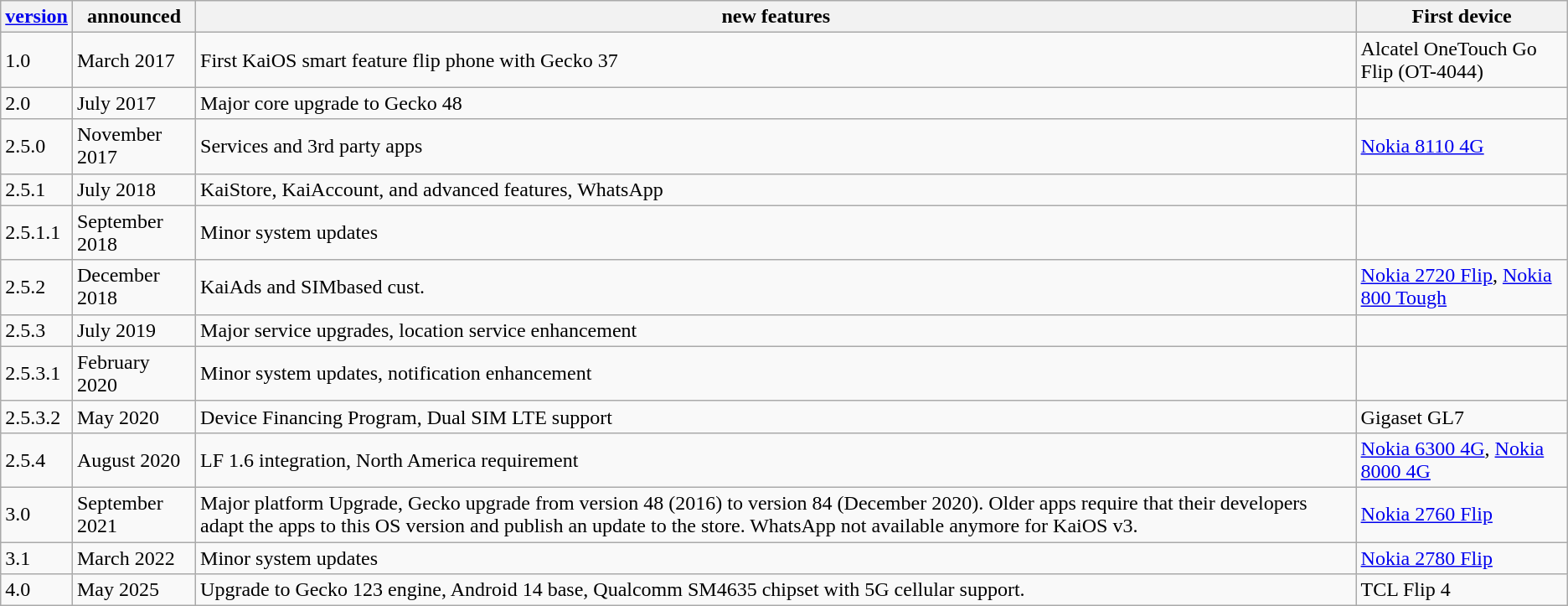<table class="wikitable sortable">
<tr>
<th><a href='#'>version</a></th>
<th>announced</th>
<th>new features</th>
<th>First device</th>
</tr>
<tr>
<td>1.0</td>
<td>March 2017</td>
<td>First KaiOS smart feature flip phone with Gecko 37</td>
<td>Alcatel OneTouch Go Flip (OT-4044)</td>
</tr>
<tr>
<td>2.0</td>
<td>July 2017</td>
<td>Major core upgrade to Gecko 48</td>
<td></td>
</tr>
<tr>
<td>2.5.0</td>
<td>November 2017</td>
<td>Services and 3rd party apps</td>
<td><a href='#'>Nokia 8110 4G</a></td>
</tr>
<tr>
<td>2.5.1</td>
<td>July 2018</td>
<td>KaiStore, KaiAccount, and advanced features, WhatsApp</td>
<td></td>
</tr>
<tr>
<td>2.5.1.1</td>
<td>September 2018</td>
<td>Minor system updates</td>
<td></td>
</tr>
<tr>
<td>2.5.2</td>
<td>December 2018</td>
<td>KaiAds and SIMbased cust.</td>
<td><a href='#'>Nokia 2720 Flip</a>, <a href='#'>Nokia 800 Tough</a></td>
</tr>
<tr>
<td>2.5.3</td>
<td>July 2019</td>
<td>Major service upgrades, location service enhancement</td>
<td></td>
</tr>
<tr>
<td>2.5.3.1</td>
<td>February 2020</td>
<td>Minor system updates, notification enhancement</td>
<td></td>
</tr>
<tr>
<td>2.5.3.2</td>
<td>May 2020</td>
<td>Device Financing Program, Dual SIM LTE support</td>
<td>Gigaset GL7</td>
</tr>
<tr>
<td>2.5.4</td>
<td>August 2020</td>
<td>LF 1.6 integration, North America requirement</td>
<td><a href='#'>Nokia 6300 4G</a>, <a href='#'>Nokia 8000 4G</a></td>
</tr>
<tr>
<td>3.0</td>
<td>September 2021</td>
<td>Major platform Upgrade, Gecko upgrade from version 48 (2016) to version 84 (December 2020). Older apps require that their developers adapt the apps to this OS version and publish an update to the store. WhatsApp not available anymore for KaiOS v3.</td>
<td><a href='#'>Nokia 2760 Flip</a></td>
</tr>
<tr>
<td>3.1</td>
<td>March 2022</td>
<td>Minor system updates</td>
<td><a href='#'>Nokia 2780 Flip</a></td>
</tr>
<tr>
<td>4.0</td>
<td>May 2025</td>
<td>Upgrade to Gecko 123 engine, Android 14 base, Qualcomm SM4635 chipset with 5G cellular support.</td>
<td>TCL Flip 4</td>
</tr>
</table>
